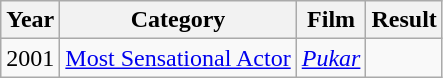<table class="wikitable sortable">
<tr>
<th>Year</th>
<th>Category</th>
<th>Film</th>
<th>Result</th>
</tr>
<tr>
<td>2001</td>
<td><a href='#'>Most Sensational Actor</a></td>
<td><em><a href='#'>Pukar</a></em></td>
<td></td>
</tr>
</table>
